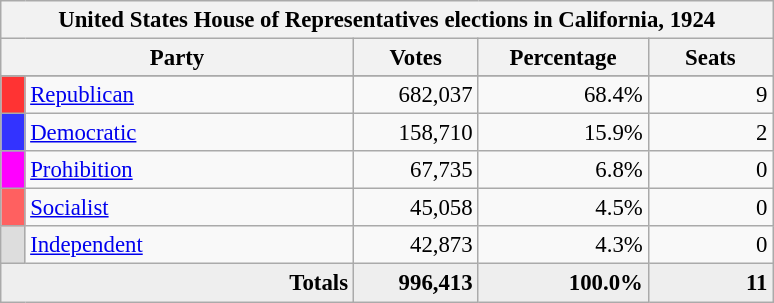<table class="wikitable" style="font-size: 95%;">
<tr>
<th colspan="6">United States House of Representatives elections in California, 1924</th>
</tr>
<tr>
<th colspan=2 style="width: 15em">Party</th>
<th style="width: 5em">Votes</th>
<th style="width: 7em">Percentage</th>
<th style="width: 5em">Seats</th>
</tr>
<tr>
</tr>
<tr>
<th style="background-color:#FF3333; width: 3px"></th>
<td style="width: 130px"><a href='#'>Republican</a></td>
<td align="right">682,037</td>
<td align="right">68.4%</td>
<td align="right">9</td>
</tr>
<tr>
<th style="background-color:#3333FF; width: 3px"></th>
<td style="width: 130px"><a href='#'>Democratic</a></td>
<td align="right">158,710</td>
<td align="right">15.9%</td>
<td align="right">2</td>
</tr>
<tr>
<th style="background-color:#FF00FF; width: 3px"></th>
<td style="width: 130px"><a href='#'>Prohibition</a></td>
<td align="right">67,735</td>
<td align="right">6.8%</td>
<td align="right">0</td>
</tr>
<tr>
<th style="background-color:#FF6060; width: 3px"></th>
<td style="width: 130px"><a href='#'>Socialist</a></td>
<td align="right">45,058</td>
<td align="right">4.5%</td>
<td align="right">0</td>
</tr>
<tr>
<th style="background-color:#DDDDDD; width: 3px"></th>
<td style="width: 130px"><a href='#'>Independent</a></td>
<td align="right">42,873</td>
<td align="right">4.3%</td>
<td align="right">0</td>
</tr>
<tr bgcolor="#EEEEEE">
<td colspan="2" align="right"><strong>Totals</strong></td>
<td align="right"><strong>996,413</strong></td>
<td align="right"><strong>100.0%</strong></td>
<td align="right"><strong>11</strong></td>
</tr>
</table>
